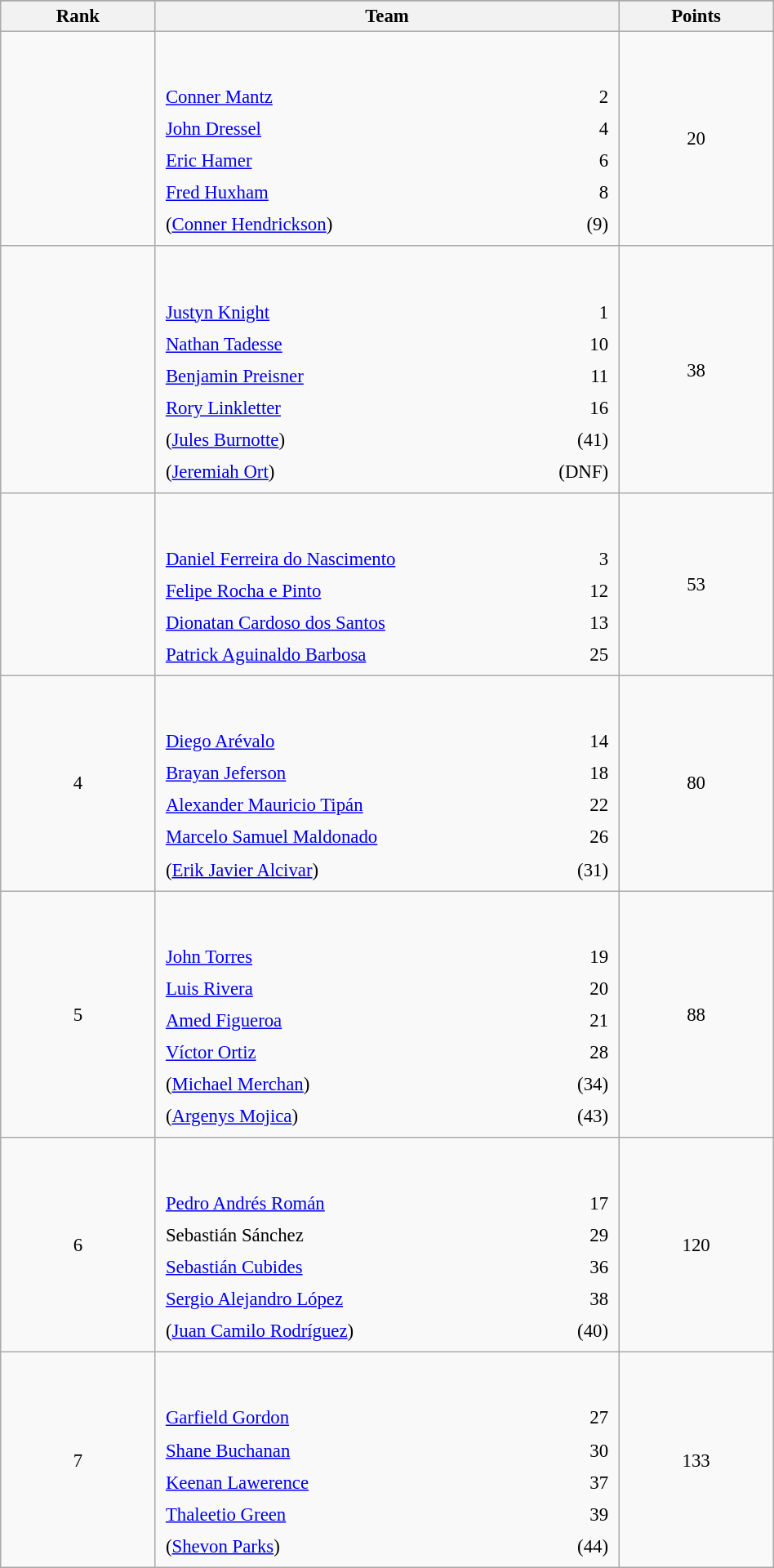<table class="wikitable sortable" style=" text-align:center; font-size:95%;" width="50%">
<tr>
</tr>
<tr>
<th width=10%>Rank</th>
<th width=30%>Team</th>
<th width=10%>Points</th>
</tr>
<tr>
<td align=center></td>
<td align=left> <br><br><table width=100%>
<tr>
<td align=left style="border:0"><a href='#'>Conner Mantz</a></td>
<td align=right style="border:0">2</td>
</tr>
<tr>
<td align=left style="border:0"><a href='#'>John Dressel</a></td>
<td align=right style="border:0">4</td>
</tr>
<tr>
<td align=left style="border:0"><a href='#'>Eric Hamer</a></td>
<td align=right style="border:0">6</td>
</tr>
<tr>
<td align=left style="border:0"><a href='#'>Fred Huxham</a></td>
<td align=right style="border:0">8</td>
</tr>
<tr>
<td align=left style="border:0">(<a href='#'>Conner Hendrickson</a>)</td>
<td align=right style="border:0">(9)</td>
</tr>
</table>
</td>
<td>20</td>
</tr>
<tr>
<td align=center></td>
<td align=left> <br><br><table width=100%>
<tr>
<td align=left style="border:0"><a href='#'>Justyn Knight</a></td>
<td align=right style="border:0">1</td>
</tr>
<tr>
<td align=left style="border:0"><a href='#'>Nathan Tadesse</a></td>
<td align=right style="border:0">10</td>
</tr>
<tr>
<td align=left style="border:0"><a href='#'>Benjamin Preisner</a></td>
<td align=right style="border:0">11</td>
</tr>
<tr>
<td align=left style="border:0"><a href='#'>Rory Linkletter</a></td>
<td align=right style="border:0">16</td>
</tr>
<tr>
<td align=left style="border:0">(<a href='#'>Jules Burnotte</a>)</td>
<td align=right style="border:0">(41)</td>
</tr>
<tr>
<td align=left style="border:0">(<a href='#'>Jeremiah Ort</a>)</td>
<td align=right style="border:0">(DNF)</td>
</tr>
</table>
</td>
<td>38</td>
</tr>
<tr>
<td align=center></td>
<td align=left> <br><br><table width=100%>
<tr>
<td align=left style="border:0"><a href='#'>Daniel Ferreira do Nascimento</a></td>
<td align=right style="border:0">3</td>
</tr>
<tr>
<td align=left style="border:0"><a href='#'>Felipe Rocha e Pinto</a></td>
<td align=right style="border:0">12</td>
</tr>
<tr>
<td align=left style="border:0"><a href='#'>Dionatan Cardoso dos Santos</a></td>
<td align=right style="border:0">13</td>
</tr>
<tr>
<td align=left style="border:0"><a href='#'>Patrick Aguinaldo Barbosa</a></td>
<td align=right style="border:0">25</td>
</tr>
</table>
</td>
<td>53</td>
</tr>
<tr>
<td align=center>4</td>
<td align=left> <br><br><table width=100%>
<tr>
<td align=left style="border:0"><a href='#'>Diego Arévalo</a></td>
<td align=right style="border:0">14</td>
</tr>
<tr>
<td align=left style="border:0"><a href='#'>Brayan Jeferson</a></td>
<td align=right style="border:0">18</td>
</tr>
<tr>
<td align=left style="border:0"><a href='#'>Alexander Mauricio Tipán</a></td>
<td align=right style="border:0">22</td>
</tr>
<tr>
<td align=left style="border:0"><a href='#'>Marcelo Samuel Maldonado</a></td>
<td align=right style="border:0">26</td>
</tr>
<tr>
<td align=left style="border:0">(<a href='#'>Erik Javier Alcivar</a>)</td>
<td align=right style="border:0">(31)</td>
</tr>
</table>
</td>
<td>80</td>
</tr>
<tr>
<td align=center>5</td>
<td align=left> <br><br><table width=100%>
<tr>
<td align=left style="border:0"><a href='#'>John Torres</a></td>
<td align=right style="border:0">19</td>
</tr>
<tr>
<td align=left style="border:0"><a href='#'>Luis Rivera</a></td>
<td align=right style="border:0">20</td>
</tr>
<tr>
<td align=left style="border:0"><a href='#'>Amed Figueroa</a></td>
<td align=right style="border:0">21</td>
</tr>
<tr>
<td align=left style="border:0"><a href='#'>Víctor Ortiz</a></td>
<td align=right style="border:0">28</td>
</tr>
<tr>
<td align=left style="border:0">(<a href='#'>Michael Merchan</a>)</td>
<td align=right style="border:0">(34)</td>
</tr>
<tr>
<td align=left style="border:0">(<a href='#'>Argenys Mojica</a>)</td>
<td align=right style="border:0">(43)</td>
</tr>
</table>
</td>
<td>88</td>
</tr>
<tr>
<td align=center>6</td>
<td align=left> <br><br><table width=100%>
<tr>
<td align=left style="border:0"><a href='#'>Pedro Andrés Román</a></td>
<td align=right style="border:0">17</td>
</tr>
<tr>
<td align=left style="border:0">Sebastián Sánchez</td>
<td align=right style="border:0">29</td>
</tr>
<tr>
<td align=left style="border:0"><a href='#'>Sebastián Cubides</a></td>
<td align=right style="border:0">36</td>
</tr>
<tr>
<td align=left style="border:0"><a href='#'>Sergio Alejandro López</a></td>
<td align=right style="border:0">38</td>
</tr>
<tr>
<td align=left style="border:0">(<a href='#'>Juan Camilo Rodríguez</a>)</td>
<td align=right style="border:0">(40)</td>
</tr>
</table>
</td>
<td>120</td>
</tr>
<tr>
<td align=center>7</td>
<td align=left> <br><br><table width=100%>
<tr>
<td align=left style="border:0"><a href='#'>Garfield Gordon</a></td>
<td align=right style="border:0">27</td>
</tr>
<tr>
<td align=left style="border:0"><a href='#'>Shane Buchanan</a></td>
<td align=right style="border:0">30</td>
</tr>
<tr>
<td align=left style="border:0"><a href='#'>Keenan Lawerence</a></td>
<td align=right style="border:0">37</td>
</tr>
<tr>
<td align=left style="border:0"><a href='#'>Thaleetio Green</a></td>
<td align=right style="border:0">39</td>
</tr>
<tr>
<td align=left style="border:0">(<a href='#'>Shevon Parks</a>)</td>
<td align=right style="border:0">(44)</td>
</tr>
</table>
</td>
<td>133</td>
</tr>
</table>
